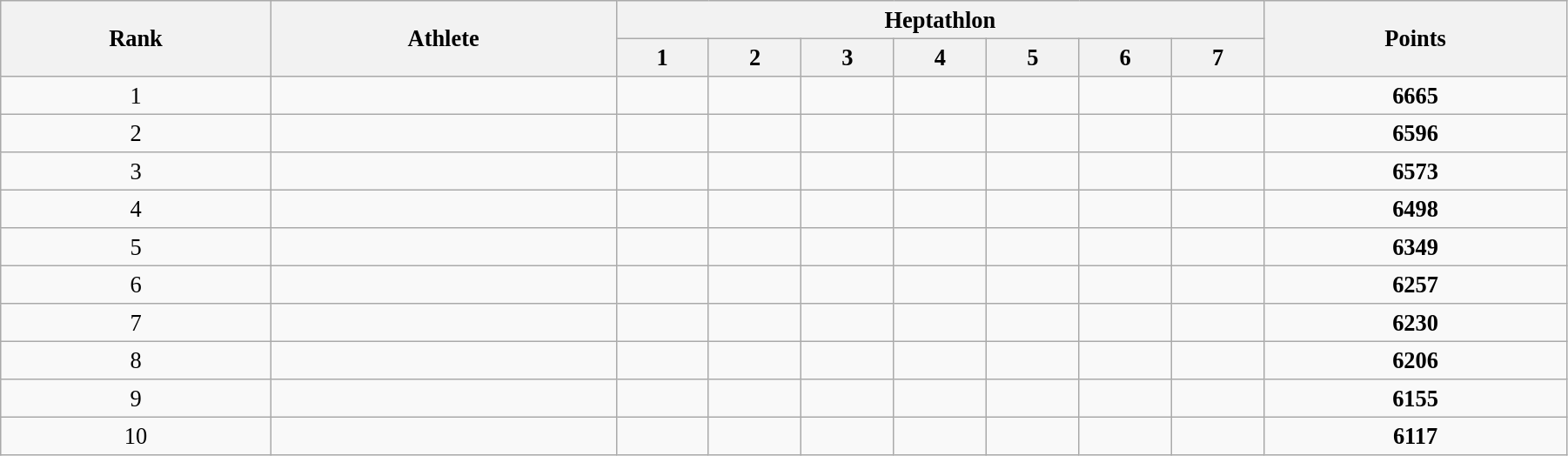<table class="wikitable" style=" text-align:center; font-size:110%;" width="95%">
<tr>
<th rowspan="2">Rank</th>
<th rowspan="2">Athlete</th>
<th colspan="7">Heptathlon</th>
<th rowspan="2">Points</th>
</tr>
<tr>
<th>1</th>
<th>2</th>
<th>3</th>
<th>4</th>
<th>5</th>
<th>6</th>
<th>7</th>
</tr>
<tr>
<td>1</td>
<td align=left></td>
<td></td>
<td></td>
<td></td>
<td></td>
<td></td>
<td></td>
<td></td>
<td><strong>6665</strong></td>
</tr>
<tr>
<td>2</td>
<td align=left></td>
<td></td>
<td></td>
<td></td>
<td></td>
<td></td>
<td></td>
<td></td>
<td><strong>6596</strong></td>
</tr>
<tr>
<td>3</td>
<td align=left></td>
<td></td>
<td></td>
<td></td>
<td></td>
<td></td>
<td></td>
<td></td>
<td><strong>6573</strong></td>
</tr>
<tr>
<td>4</td>
<td align=left></td>
<td></td>
<td></td>
<td></td>
<td></td>
<td></td>
<td></td>
<td></td>
<td><strong>6498</strong></td>
</tr>
<tr>
<td>5</td>
<td align=left></td>
<td></td>
<td></td>
<td></td>
<td></td>
<td></td>
<td></td>
<td></td>
<td><strong>6349</strong></td>
</tr>
<tr>
<td>6</td>
<td align=left></td>
<td></td>
<td></td>
<td></td>
<td></td>
<td></td>
<td></td>
<td></td>
<td><strong>6257</strong></td>
</tr>
<tr>
<td>7</td>
<td align=left></td>
<td></td>
<td></td>
<td></td>
<td></td>
<td></td>
<td></td>
<td></td>
<td><strong>6230</strong></td>
</tr>
<tr>
<td>8</td>
<td align=left></td>
<td></td>
<td></td>
<td></td>
<td></td>
<td></td>
<td></td>
<td></td>
<td><strong>6206</strong></td>
</tr>
<tr>
<td>9</td>
<td align=left></td>
<td></td>
<td></td>
<td></td>
<td></td>
<td></td>
<td></td>
<td></td>
<td><strong>6155</strong></td>
</tr>
<tr>
<td>10</td>
<td align=left></td>
<td></td>
<td></td>
<td></td>
<td></td>
<td></td>
<td></td>
<td></td>
<td><strong>6117</strong></td>
</tr>
</table>
